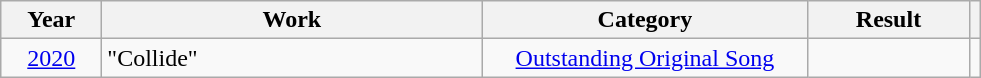<table class="wikitable plainrowheaders">
<tr>
<th scope="col", style="width:60px;">Year</th>
<th scope="col", style="width:246px;">Work</th>
<th scope="col", style="width:210px;">Category</th>
<th scope="col", style="width:100px;">Result</th>
<th scope="col"></th>
</tr>
<tr>
<td style="text-align:center;"><a href='#'>2020</a></td>
<td>"Collide"</td>
<td style="text-align:center;"><a href='#'>Outstanding Original Song</a></td>
<td></td>
<td style="text-align:center;"></td>
</tr>
</table>
